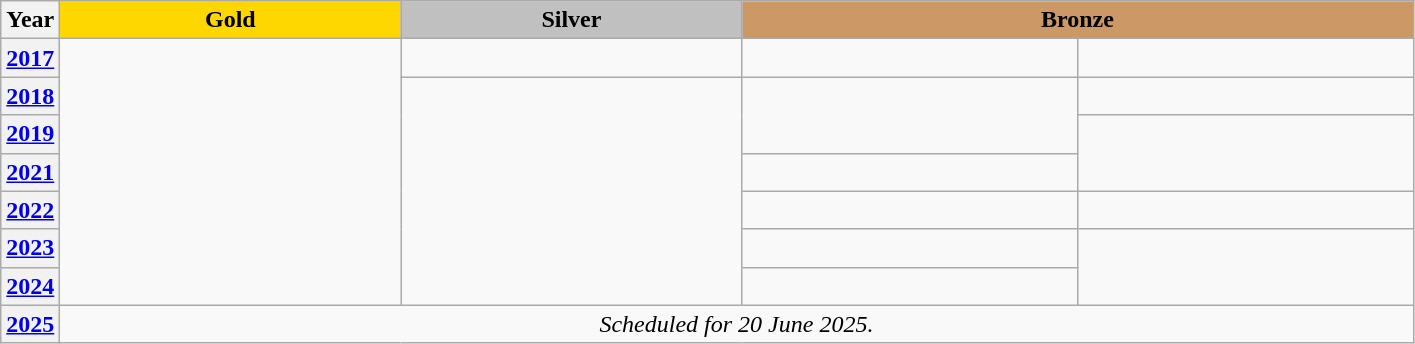<table class=wikitable>
<tr align=center>
<th>Year</th>
<td bgcolor=gold width=220><strong>Gold</strong></td>
<td bgcolor=silver width=220><strong>Silver</strong></td>
<td bgcolor=cc9966 colspan=2 width=440><strong>Bronze</strong></td>
</tr>
<tr>
<th> <a href='#'>2017</a></th>
<td rowspan=7></td>
<td></td>
<td></td>
<td></td>
</tr>
<tr>
<th> <a href='#'>2018</a></th>
<td rowspan=6></td>
<td rowspan=2></td>
<td></td>
</tr>
<tr>
<th> <a href='#'>2019</a></th>
<td rowspan=2></td>
</tr>
<tr>
<th> <a href='#'>2021</a></th>
<td></td>
</tr>
<tr>
<th> <a href='#'>2022</a></th>
<td></td>
<td></td>
</tr>
<tr>
<th> <a href='#'>2023</a></th>
<td></td>
<td rowspan=2></td>
</tr>
<tr>
<th> <a href='#'>2024</a></th>
<td></td>
</tr>
<tr>
<th> <a href='#'>2025</a></th>
<td colspan=4 align=center><em>Scheduled for 20 June 2025.</em></td>
</tr>
</table>
